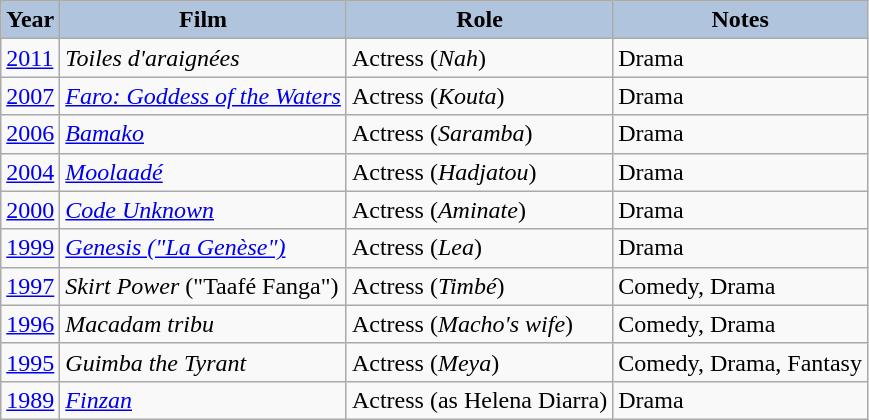<table class="wikitable">
<tr>
<th style="background:#B0C4DE;">Year</th>
<th style="background:#B0C4DE;">Film</th>
<th style="background:#B0C4DE;">Role</th>
<th style="background:#B0C4DE;">Notes</th>
</tr>
<tr>
<td><a href='#'>2011</a></td>
<td><em>Toiles d'araignées</em></td>
<td>Actress (<em>Nah</em>)</td>
<td>Drama</td>
</tr>
<tr>
<td><a href='#'>2007</a></td>
<td><em><a href='#'>Faro: Goddess of the Waters</a></em></td>
<td>Actress (<em>Kouta</em>)</td>
<td>Drama</td>
</tr>
<tr>
<td><a href='#'>2006</a></td>
<td><em><a href='#'>Bamako</a></em></td>
<td>Actress (<em>Saramba</em>)</td>
<td>Drama</td>
</tr>
<tr>
<td><a href='#'>2004</a></td>
<td><em><a href='#'>Moolaadé</a></em></td>
<td>Actress (<em>Hadjatou</em>)</td>
<td>Drama</td>
</tr>
<tr>
<td><a href='#'>2000</a></td>
<td><em><a href='#'>Code Unknown</a></em></td>
<td>Actress (<em>Aminate</em>)</td>
<td>Drama</td>
</tr>
<tr>
<td><a href='#'>1999</a></td>
<td><em><a href='#'>Genesis ("La Genèse")</a></em></td>
<td>Actress (<em>Lea</em>)</td>
<td>Drama</td>
</tr>
<tr>
<td><a href='#'>1997</a></td>
<td><em>Skirt Power</em> ("Taafé Fanga")</td>
<td>Actress (<em>Timbé</em>)</td>
<td>Comedy, Drama</td>
</tr>
<tr>
<td><a href='#'>1996</a></td>
<td><em>Macadam tribu</em></td>
<td>Actress (<em>Macho's wife</em>)</td>
<td>Comedy, Drama</td>
</tr>
<tr>
<td><a href='#'>1995</a></td>
<td><em>Guimba the Tyrant</em></td>
<td>Actress (<em>Meya</em>)</td>
<td>Comedy, Drama, Fantasy</td>
</tr>
<tr>
<td><a href='#'>1989</a></td>
<td><em><a href='#'>Finzan</a></em></td>
<td>Actress (as Helena Diarra)</td>
<td>Drama</td>
</tr>
</table>
